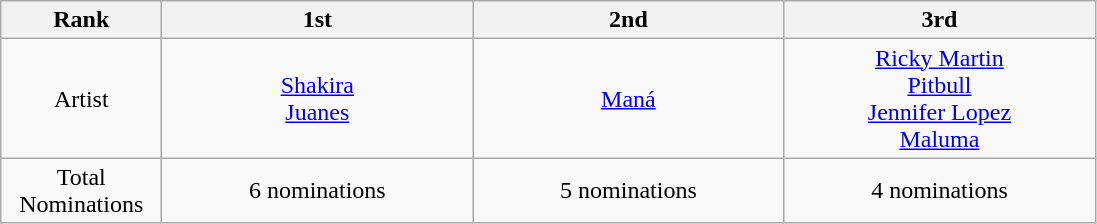<table class="wikitable" border="1">
<tr>
<th width="100">Rank</th>
<th width="200">1st</th>
<th width="200">2nd</th>
<th width="200">3rd</th>
</tr>
<tr align=center>
<td>Artist</td>
<td><a href='#'>Shakira</a><br><a href='#'>Juanes</a></td>
<td><a href='#'>Maná</a></td>
<td><a href='#'>Ricky Martin</a><br><a href='#'>Pitbull</a><br><a href='#'>Jennifer Lopez</a><br><a href='#'>Maluma</a></td>
</tr>
<tr align=center>
<td>Total Nominations</td>
<td>6 nominations</td>
<td>5 nominations</td>
<td>4 nominations</td>
</tr>
</table>
